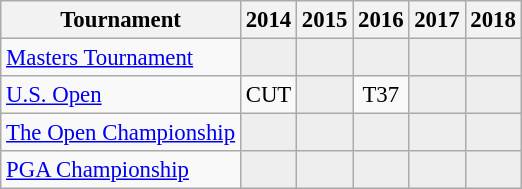<table class="wikitable" style="font-size:95%;text-align:center;">
<tr>
<th>Tournament</th>
<th>2014</th>
<th>2015</th>
<th>2016</th>
<th>2017</th>
<th>2018</th>
</tr>
<tr>
<td align=left><a href='#'>Masters Tournament</a></td>
<td style="background:#eee;"></td>
<td style="background:#eee;"></td>
<td style="background:#eee;"></td>
<td style="background:#eee;"></td>
<td style="background:#eee;"></td>
</tr>
<tr>
<td align=left><a href='#'>U.S. Open</a></td>
<td>CUT</td>
<td style="background:#eee;"></td>
<td>T37</td>
<td style="background:#eee;"></td>
<td style="background:#eee;"></td>
</tr>
<tr>
<td align=left><a href='#'>The Open Championship</a></td>
<td style="background:#eee;"></td>
<td style="background:#eee;"></td>
<td style="background:#eee;"></td>
<td style="background:#eee;"></td>
<td style="background:#eee;"></td>
</tr>
<tr>
<td align=left><a href='#'>PGA Championship</a></td>
<td style="background:#eee;"></td>
<td style="background:#eee;"></td>
<td style="background:#eee;"></td>
<td style="background:#eee;"></td>
<td style="background:#eee;"></td>
</tr>
</table>
